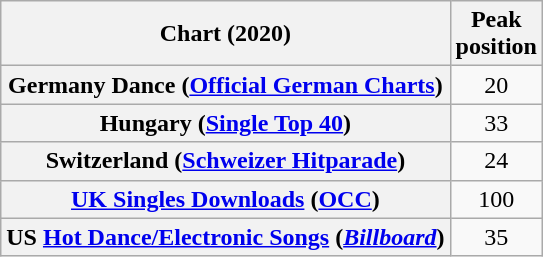<table class="wikitable sortable plainrowheaders" style="text-align:center">
<tr>
<th scope="col">Chart (2020)</th>
<th scope="col">Peak<br>position</th>
</tr>
<tr>
<th scope="row">Germany Dance (<a href='#'>Official German Charts</a>)</th>
<td>20</td>
</tr>
<tr>
<th scope="row">Hungary (<a href='#'>Single Top 40</a>)</th>
<td>33</td>
</tr>
<tr>
<th scope="row">Switzerland (<a href='#'>Schweizer Hitparade</a>)</th>
<td>24</td>
</tr>
<tr>
<th scope="row"><a href='#'>UK Singles Downloads</a> (<a href='#'>OCC</a>)</th>
<td>100</td>
</tr>
<tr>
<th scope="row">US <a href='#'>Hot Dance/Electronic Songs</a> (<em><a href='#'>Billboard</a></em>)</th>
<td>35</td>
</tr>
</table>
